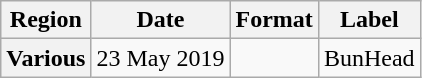<table class="wikitable plainrowheaders">
<tr>
<th>Region</th>
<th>Date</th>
<th>Format</th>
<th>Label</th>
</tr>
<tr>
<th scope="row">Various</th>
<td>23 May 2019</td>
<td></td>
<td>BunHead</td>
</tr>
</table>
